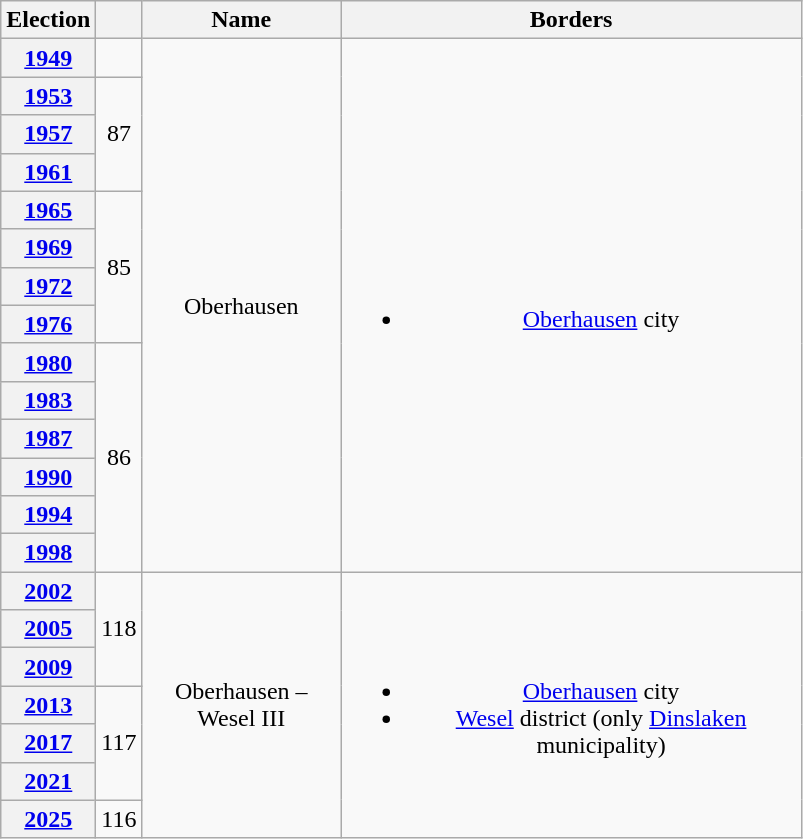<table class=wikitable style="text-align:center">
<tr>
<th>Election</th>
<th></th>
<th width=125px>Name</th>
<th width=300px>Borders</th>
</tr>
<tr>
<th><a href='#'>1949</a></th>
<td></td>
<td rowspan=14>Oberhausen</td>
<td rowspan=14><br><ul><li><a href='#'>Oberhausen</a> city</li></ul></td>
</tr>
<tr>
<th><a href='#'>1953</a></th>
<td rowspan=3>87</td>
</tr>
<tr>
<th><a href='#'>1957</a></th>
</tr>
<tr>
<th><a href='#'>1961</a></th>
</tr>
<tr>
<th><a href='#'>1965</a></th>
<td rowspan=4>85</td>
</tr>
<tr>
<th><a href='#'>1969</a></th>
</tr>
<tr>
<th><a href='#'>1972</a></th>
</tr>
<tr>
<th><a href='#'>1976</a></th>
</tr>
<tr>
<th><a href='#'>1980</a></th>
<td rowspan=6>86</td>
</tr>
<tr>
<th><a href='#'>1983</a></th>
</tr>
<tr>
<th><a href='#'>1987</a></th>
</tr>
<tr>
<th><a href='#'>1990</a></th>
</tr>
<tr>
<th><a href='#'>1994</a></th>
</tr>
<tr>
<th><a href='#'>1998</a></th>
</tr>
<tr>
<th><a href='#'>2002</a></th>
<td rowspan=3>118</td>
<td rowspan=7>Oberhausen – Wesel III</td>
<td rowspan=7><br><ul><li><a href='#'>Oberhausen</a> city</li><li><a href='#'>Wesel</a> district (only <a href='#'>Dinslaken</a> municipality)</li></ul></td>
</tr>
<tr>
<th><a href='#'>2005</a></th>
</tr>
<tr>
<th><a href='#'>2009</a></th>
</tr>
<tr>
<th><a href='#'>2013</a></th>
<td rowspan=3>117</td>
</tr>
<tr>
<th><a href='#'>2017</a></th>
</tr>
<tr>
<th><a href='#'>2021</a></th>
</tr>
<tr>
<th><a href='#'>2025</a></th>
<td>116</td>
</tr>
</table>
